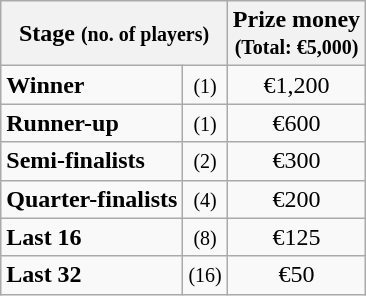<table class="wikitable">
<tr>
<th colspan=2>Stage <small>(no. of players)</small></th>
<th>Prize money<br><small>(Total: €5,000)</small></th>
</tr>
<tr>
<td><strong>Winner</strong></td>
<td align=center><small>(1)</small></td>
<td align=center>€1,200</td>
</tr>
<tr>
<td><strong>Runner-up</strong></td>
<td align=center><small>(1)</small></td>
<td align=center>€600</td>
</tr>
<tr>
<td><strong>Semi-finalists</strong></td>
<td align=center><small>(2)</small></td>
<td align=center>€300</td>
</tr>
<tr>
<td><strong>Quarter-finalists</strong></td>
<td align=center><small>(4)</small></td>
<td align=center>€200</td>
</tr>
<tr>
<td><strong>Last 16</strong></td>
<td align=center><small>(8)</small></td>
<td align=center>€125</td>
</tr>
<tr>
<td><strong>Last 32</strong></td>
<td align=center><small>(16)</small></td>
<td align=center>€50</td>
</tr>
</table>
